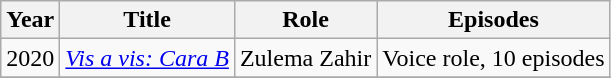<table class="wikitable">
<tr>
<th>Year</th>
<th>Title</th>
<th>Role</th>
<th>Episodes</th>
</tr>
<tr>
<td>2020</td>
<td><em><a href='#'>Vis a vis: Cara B</a></em></td>
<td>Zulema Zahir</td>
<td>Voice role, 10 episodes</td>
</tr>
<tr>
</tr>
</table>
